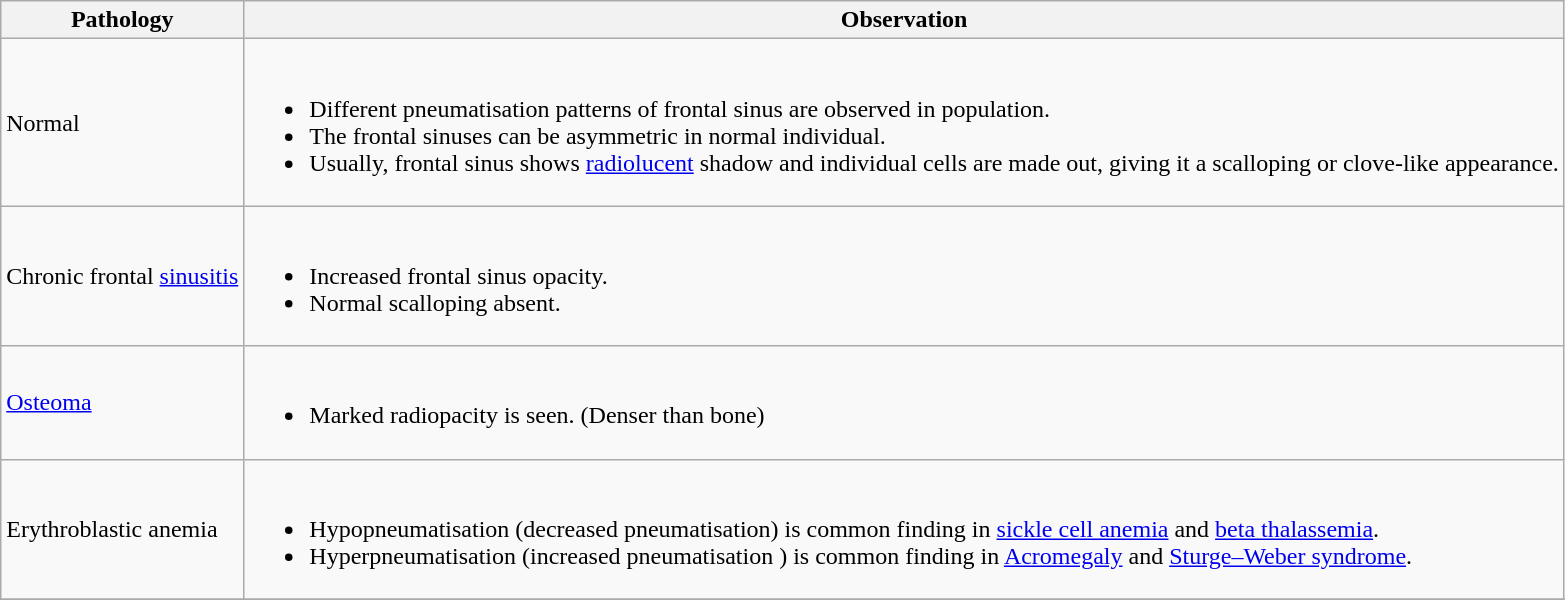<table class="wikitable">
<tr>
<th>Pathology</th>
<th>Observation</th>
</tr>
<tr>
<td>Normal</td>
<td><br><ul><li>Different pneumatisation patterns of frontal sinus are observed in population.</li><li>The frontal sinuses can be asymmetric in normal individual.</li><li>Usually, frontal sinus shows <a href='#'>radiolucent</a> shadow and individual cells are made out, giving it a scalloping or clove-like appearance.</li></ul></td>
</tr>
<tr>
<td>Chronic frontal <a href='#'>sinusitis</a></td>
<td><br><ul><li>Increased frontal sinus opacity.</li><li>Normal scalloping absent.</li></ul></td>
</tr>
<tr>
<td><a href='#'>Osteoma</a></td>
<td><br><ul><li>Marked radiopacity is seen. (Denser than bone)</li></ul></td>
</tr>
<tr>
<td>Erythroblastic anemia</td>
<td><br><ul><li>Hypopneumatisation (decreased pneumatisation) is common finding in <a href='#'>sickle cell anemia</a> and <a href='#'>beta thalassemia</a>.</li><li>Hyperpneumatisation (increased pneumatisation ) is common finding in <a href='#'>Acromegaly</a> and <a href='#'>Sturge–Weber syndrome</a>.</li></ul></td>
</tr>
<tr>
</tr>
</table>
